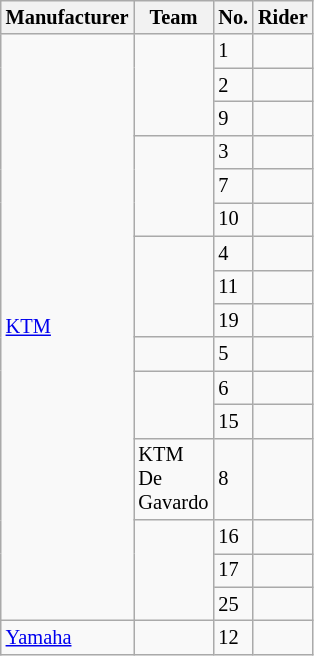<table class="wikitable" style="font-size:85%; ; width:15%">
<tr>
<th>Manufacturer</th>
<th>Team</th>
<th>No.</th>
<th>Rider</th>
</tr>
<tr>
<td rowspan=16> <a href='#'>KTM</a></td>
<td rowspan=3></td>
<td>1</td>
<td></td>
</tr>
<tr>
<td>2</td>
<td></td>
</tr>
<tr>
<td>9</td>
<td></td>
</tr>
<tr>
<td rowspan=3></td>
<td>3</td>
<td></td>
</tr>
<tr>
<td>7</td>
<td></td>
</tr>
<tr>
<td>10</td>
<td></td>
</tr>
<tr>
<td rowspan=3></td>
<td>4</td>
<td></td>
</tr>
<tr>
<td>11</td>
<td></td>
</tr>
<tr>
<td>19</td>
<td></td>
</tr>
<tr>
<td></td>
<td>5</td>
<td></td>
</tr>
<tr>
<td rowspan=2></td>
<td>6</td>
<td></td>
</tr>
<tr>
<td>15</td>
<td></td>
</tr>
<tr>
<td>KTM De Gavardo</td>
<td>8</td>
<td></td>
</tr>
<tr>
<td rowspan=3></td>
<td>16</td>
<td></td>
</tr>
<tr>
<td>17</td>
<td></td>
</tr>
<tr>
<td>25</td>
<td></td>
</tr>
<tr>
<td> <a href='#'>Yamaha</a></td>
<td></td>
<td>12</td>
<td></td>
</tr>
</table>
